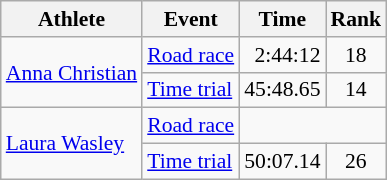<table class=wikitable style="font-size:90%">
<tr>
<th>Athlete</th>
<th>Event</th>
<th>Time</th>
<th>Rank</th>
</tr>
<tr>
<td rowspan="2"><a href='#'>Anna Christian</a></td>
<td><a href='#'>Road race</a></td>
<td align=right>2:44:12</td>
<td align=center>18</td>
</tr>
<tr>
<td><a href='#'>Time trial</a></td>
<td align=right>45:48.65</td>
<td align=center>14</td>
</tr>
<tr>
<td rowspan="2"><a href='#'>Laura Wasley</a></td>
<td><a href='#'>Road race</a></td>
<td align=center colspan="2"></td>
</tr>
<tr>
<td><a href='#'>Time trial</a></td>
<td align=right>50:07.14</td>
<td align=center>26</td>
</tr>
</table>
